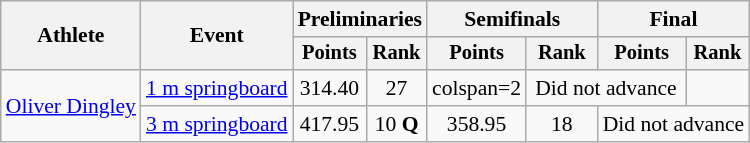<table class=wikitable style="font-size:90%;">
<tr>
<th rowspan="2">Athlete</th>
<th rowspan="2">Event</th>
<th colspan="2">Preliminaries</th>
<th colspan="2">Semifinals</th>
<th colspan="2">Final</th>
</tr>
<tr style="font-size:95%">
<th>Points</th>
<th>Rank</th>
<th>Points</th>
<th>Rank</th>
<th>Points</th>
<th>Rank</th>
</tr>
<tr align=center>
<td align=left rowspan=2><a href='#'>Oliver Dingley</a></td>
<td align=left><a href='#'>1 m springboard</a></td>
<td>314.40</td>
<td>27</td>
<td>colspan=2 </td>
<td colspan=2>Did not advance</td>
</tr>
<tr align=center>
<td align=left><a href='#'>3 m springboard</a></td>
<td>417.95</td>
<td>10 <strong>Q</strong></td>
<td>358.95</td>
<td>18</td>
<td colspan=2>Did not advance</td>
</tr>
</table>
